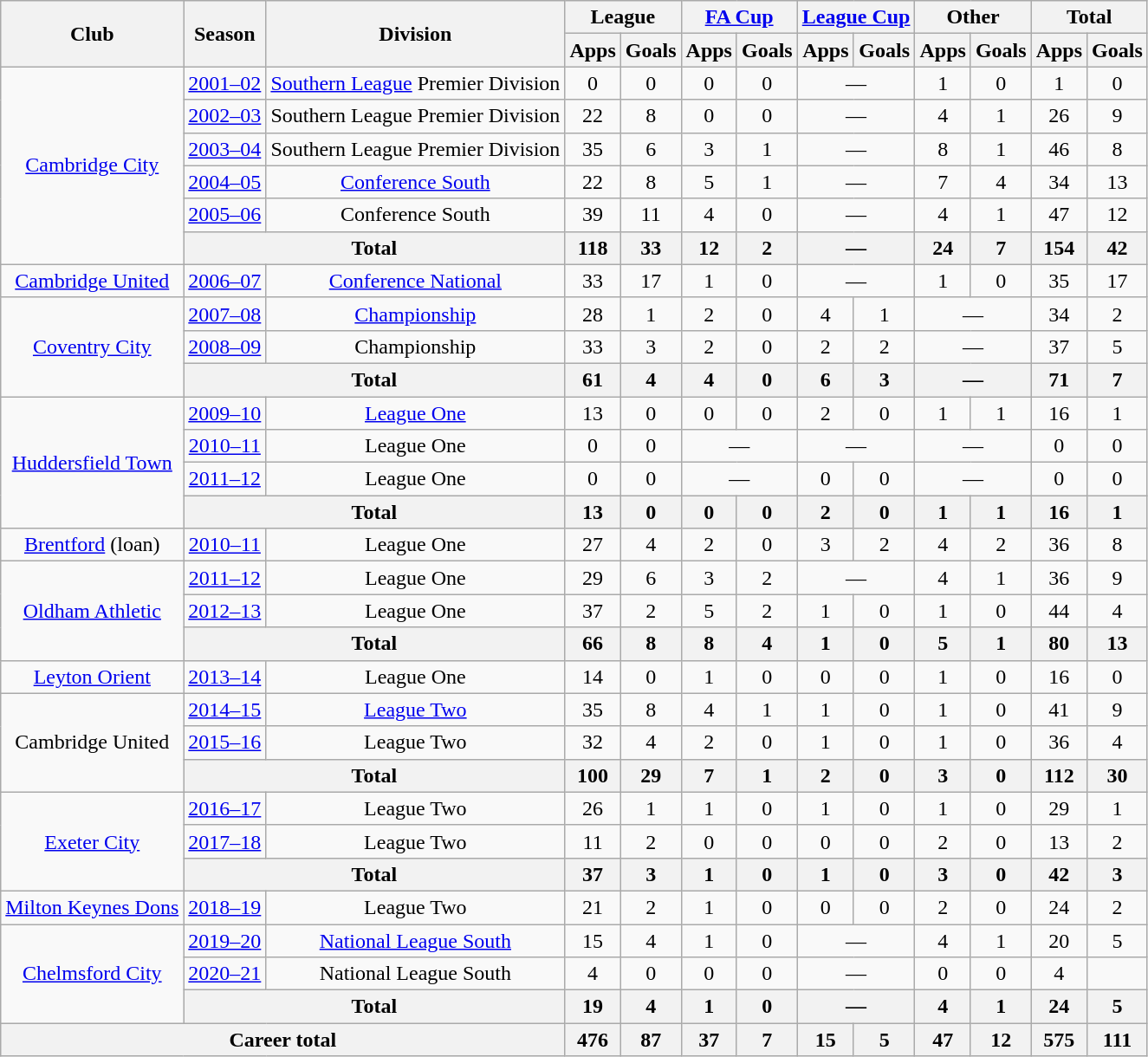<table class="wikitable" style="text-align: center;">
<tr>
<th rowspan="2">Club</th>
<th rowspan="2">Season</th>
<th rowspan="2">Division</th>
<th colspan="2">League</th>
<th colspan="2"><a href='#'>FA Cup</a></th>
<th colspan="2"><a href='#'>League Cup</a></th>
<th colspan="2">Other</th>
<th colspan="2">Total</th>
</tr>
<tr>
<th>Apps</th>
<th>Goals</th>
<th>Apps</th>
<th>Goals</th>
<th>Apps</th>
<th>Goals</th>
<th>Apps</th>
<th>Goals</th>
<th>Apps</th>
<th>Goals</th>
</tr>
<tr>
<td rowspan="6"><a href='#'>Cambridge City</a></td>
<td><a href='#'>2001–02</a></td>
<td><a href='#'>Southern League</a> Premier Division</td>
<td>0</td>
<td>0</td>
<td>0</td>
<td>0</td>
<td colspan="2">—</td>
<td>1</td>
<td>0</td>
<td>1</td>
<td>0</td>
</tr>
<tr>
<td><a href='#'>2002–03</a></td>
<td>Southern League Premier Division</td>
<td>22</td>
<td>8</td>
<td>0</td>
<td>0</td>
<td colspan="2">—</td>
<td>4</td>
<td>1</td>
<td>26</td>
<td>9</td>
</tr>
<tr>
<td><a href='#'>2003–04</a></td>
<td>Southern League Premier Division</td>
<td>35</td>
<td>6</td>
<td>3</td>
<td>1</td>
<td colspan="2">—</td>
<td>8</td>
<td>1</td>
<td>46</td>
<td>8</td>
</tr>
<tr>
<td><a href='#'>2004–05</a></td>
<td><a href='#'>Conference South</a></td>
<td>22</td>
<td>8</td>
<td>5</td>
<td>1</td>
<td colspan="2">—</td>
<td>7</td>
<td>4</td>
<td>34</td>
<td>13</td>
</tr>
<tr>
<td><a href='#'>2005–06</a></td>
<td>Conference South</td>
<td>39</td>
<td>11</td>
<td>4</td>
<td>0</td>
<td colspan="2">—</td>
<td>4</td>
<td>1</td>
<td>47</td>
<td>12</td>
</tr>
<tr>
<th colspan="2">Total</th>
<th>118</th>
<th>33</th>
<th>12</th>
<th>2</th>
<th colspan="2">—</th>
<th>24</th>
<th>7</th>
<th>154</th>
<th>42</th>
</tr>
<tr>
<td><a href='#'>Cambridge United</a></td>
<td><a href='#'>2006–07</a></td>
<td><a href='#'>Conference National</a></td>
<td>33</td>
<td>17</td>
<td>1</td>
<td>0</td>
<td colspan="2">—</td>
<td>1</td>
<td>0</td>
<td>35</td>
<td>17</td>
</tr>
<tr>
<td rowspan="3"><a href='#'>Coventry City</a></td>
<td><a href='#'>2007–08</a></td>
<td><a href='#'>Championship</a></td>
<td>28</td>
<td>1</td>
<td>2</td>
<td>0</td>
<td>4</td>
<td>1</td>
<td colspan="2">—</td>
<td>34</td>
<td>2</td>
</tr>
<tr>
<td><a href='#'>2008–09</a></td>
<td>Championship</td>
<td>33</td>
<td>3</td>
<td>2</td>
<td>0</td>
<td>2</td>
<td>2</td>
<td colspan="2">—</td>
<td>37</td>
<td>5</td>
</tr>
<tr>
<th colspan="2">Total</th>
<th>61</th>
<th>4</th>
<th>4</th>
<th>0</th>
<th>6</th>
<th>3</th>
<th colspan="2">—</th>
<th>71</th>
<th>7</th>
</tr>
<tr>
<td rowspan="4"><a href='#'>Huddersfield Town</a></td>
<td><a href='#'>2009–10</a></td>
<td><a href='#'>League One</a></td>
<td>13</td>
<td>0</td>
<td>0</td>
<td>0</td>
<td>2</td>
<td>0</td>
<td>1</td>
<td>1</td>
<td>16</td>
<td>1</td>
</tr>
<tr>
<td><a href='#'>2010–11</a></td>
<td>League One</td>
<td>0</td>
<td>0</td>
<td colspan="2">—</td>
<td colspan="2">—</td>
<td colspan="2">—</td>
<td>0</td>
<td>0</td>
</tr>
<tr>
<td><a href='#'>2011–12</a></td>
<td>League One</td>
<td>0</td>
<td>0</td>
<td colspan="2">—</td>
<td>0</td>
<td>0</td>
<td colspan="2">—</td>
<td>0</td>
<td>0</td>
</tr>
<tr>
<th colspan="2">Total</th>
<th>13</th>
<th>0</th>
<th>0</th>
<th>0</th>
<th>2</th>
<th>0</th>
<th>1</th>
<th>1</th>
<th>16</th>
<th>1</th>
</tr>
<tr>
<td><a href='#'>Brentford</a> (loan)</td>
<td><a href='#'>2010–11</a></td>
<td>League One</td>
<td>27</td>
<td>4</td>
<td>2</td>
<td>0</td>
<td>3</td>
<td>2</td>
<td>4</td>
<td>2</td>
<td>36</td>
<td>8</td>
</tr>
<tr>
<td rowspan="3"><a href='#'>Oldham Athletic</a></td>
<td><a href='#'>2011–12</a></td>
<td>League One</td>
<td>29</td>
<td>6</td>
<td>3</td>
<td>2</td>
<td colspan="2">—</td>
<td>4</td>
<td>1</td>
<td>36</td>
<td>9</td>
</tr>
<tr>
<td><a href='#'>2012–13</a></td>
<td>League One</td>
<td>37</td>
<td>2</td>
<td>5</td>
<td>2</td>
<td>1</td>
<td>0</td>
<td>1</td>
<td>0</td>
<td>44</td>
<td>4</td>
</tr>
<tr>
<th colspan="2">Total</th>
<th>66</th>
<th>8</th>
<th>8</th>
<th>4</th>
<th>1</th>
<th>0</th>
<th>5</th>
<th>1</th>
<th>80</th>
<th>13</th>
</tr>
<tr>
<td><a href='#'>Leyton Orient</a></td>
<td><a href='#'>2013–14</a></td>
<td>League One</td>
<td>14</td>
<td>0</td>
<td>1</td>
<td>0</td>
<td>0</td>
<td>0</td>
<td>1</td>
<td>0</td>
<td>16</td>
<td>0</td>
</tr>
<tr>
<td rowspan="3">Cambridge United</td>
<td><a href='#'>2014–15</a></td>
<td><a href='#'>League Two</a></td>
<td>35</td>
<td>8</td>
<td>4</td>
<td>1</td>
<td>1</td>
<td>0</td>
<td>1</td>
<td>0</td>
<td>41</td>
<td>9</td>
</tr>
<tr>
<td><a href='#'>2015–16</a></td>
<td>League Two</td>
<td>32</td>
<td>4</td>
<td>2</td>
<td>0</td>
<td>1</td>
<td>0</td>
<td>1</td>
<td>0</td>
<td>36</td>
<td>4</td>
</tr>
<tr>
<th colspan="2">Total</th>
<th>100</th>
<th>29</th>
<th>7</th>
<th>1</th>
<th>2</th>
<th>0</th>
<th>3</th>
<th>0</th>
<th>112</th>
<th>30</th>
</tr>
<tr>
<td rowspan="3"><a href='#'>Exeter City</a></td>
<td><a href='#'>2016–17</a></td>
<td>League Two</td>
<td>26</td>
<td>1</td>
<td>1</td>
<td>0</td>
<td>1</td>
<td>0</td>
<td>1</td>
<td>0</td>
<td>29</td>
<td>1</td>
</tr>
<tr>
<td><a href='#'>2017–18</a></td>
<td>League Two</td>
<td>11</td>
<td>2</td>
<td>0</td>
<td>0</td>
<td>0</td>
<td>0</td>
<td>2</td>
<td>0</td>
<td>13</td>
<td>2</td>
</tr>
<tr>
<th colspan="2">Total</th>
<th>37</th>
<th>3</th>
<th>1</th>
<th>0</th>
<th>1</th>
<th>0</th>
<th>3</th>
<th>0</th>
<th>42</th>
<th>3</th>
</tr>
<tr>
<td><a href='#'>Milton Keynes Dons</a></td>
<td><a href='#'>2018–19</a></td>
<td>League Two</td>
<td>21</td>
<td>2</td>
<td>1</td>
<td>0</td>
<td>0</td>
<td>0</td>
<td>2</td>
<td>0</td>
<td>24</td>
<td>2</td>
</tr>
<tr>
<td rowspan="3"><a href='#'>Chelmsford City</a></td>
<td><a href='#'>2019–20</a></td>
<td><a href='#'>National League South</a></td>
<td>15</td>
<td>4</td>
<td>1</td>
<td>0</td>
<td colspan="2">—</td>
<td>4</td>
<td>1</td>
<td>20</td>
<td>5</td>
</tr>
<tr>
<td><a href='#'>2020–21</a></td>
<td>National League South</td>
<td>4</td>
<td>0</td>
<td>0</td>
<td>0</td>
<td colspan="2">—</td>
<td>0</td>
<td>0</td>
<td>4</td>
<td></td>
</tr>
<tr>
<th colspan="2">Total</th>
<th>19</th>
<th>4</th>
<th>1</th>
<th>0</th>
<th colspan="2">—</th>
<th>4</th>
<th>1</th>
<th>24</th>
<th>5</th>
</tr>
<tr>
<th colspan="3">Career total</th>
<th>476</th>
<th>87</th>
<th>37</th>
<th>7</th>
<th>15</th>
<th>5</th>
<th>47</th>
<th>12</th>
<th>575</th>
<th>111</th>
</tr>
</table>
